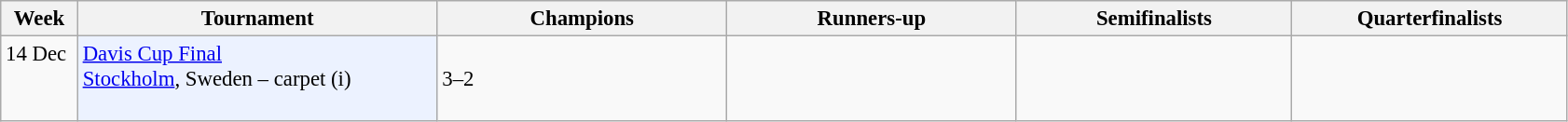<table class=wikitable style=font-size:95%>
<tr>
<th style="width:48px;">Week</th>
<th style="width:250px;">Tournament</th>
<th style="width:200px;">Champions</th>
<th style="width:200px;">Runners-up</th>
<th style="width:190px;">Semifinalists</th>
<th style="width:190px;">Quarterfinalists</th>
</tr>
<tr valign=top>
<td>14 Dec</td>
<td style="background:#ECF2FF;"><a href='#'>Davis Cup Final</a> <br> <a href='#'>Stockholm</a>, Sweden – carpet (i)</td>
<td> <br> 3–2</td>
<td></td>
<td> <br> </td>
<td> <br>   <br>  <br> </td>
</tr>
</table>
